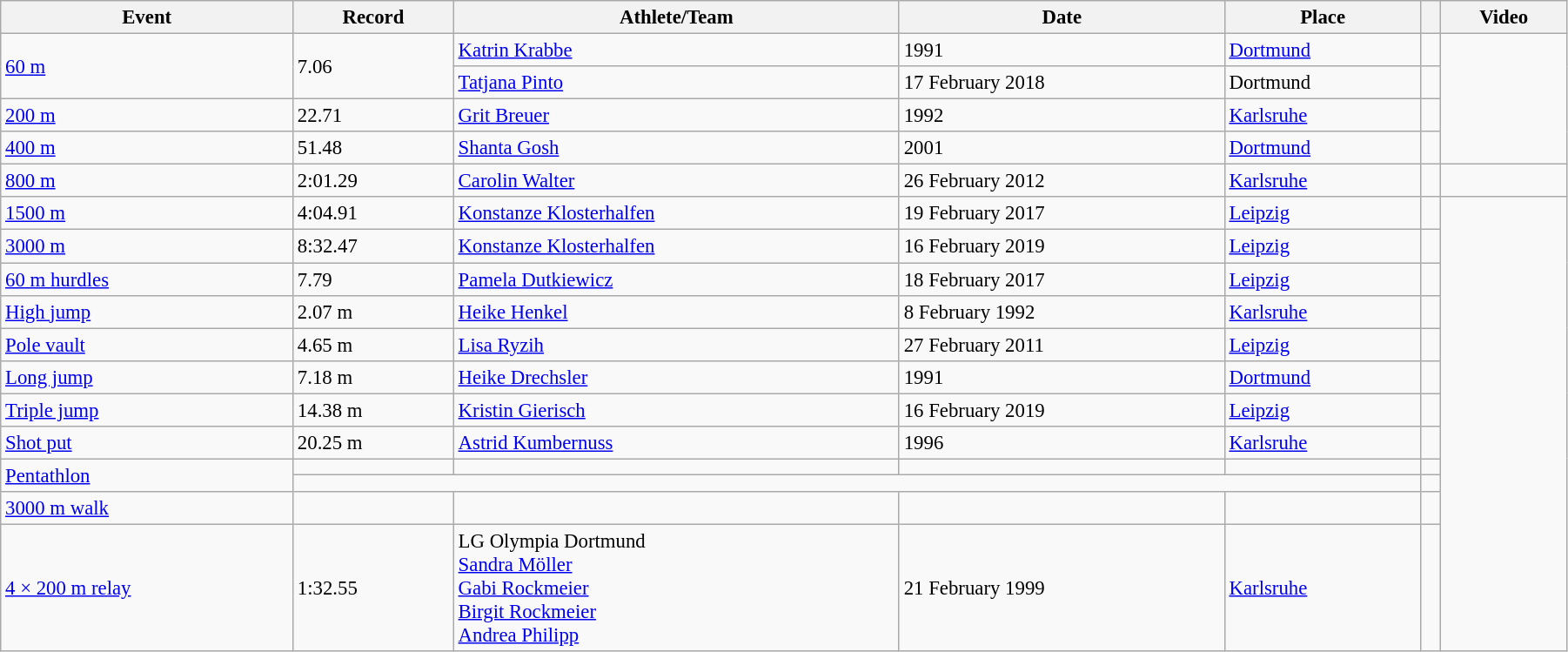<table class="wikitable" style="font-size:95%; width: 95%;">
<tr>
<th>Event</th>
<th>Record</th>
<th>Athlete/Team</th>
<th>Date</th>
<th>Place</th>
<th></th>
<th>Video</th>
</tr>
<tr>
<td rowspan=2><a href='#'>60 m</a></td>
<td rowspan=2>7.06</td>
<td><a href='#'>Katrin Krabbe</a></td>
<td>1991</td>
<td><a href='#'>Dortmund</a></td>
<td></td>
</tr>
<tr>
<td><a href='#'>Tatjana Pinto</a></td>
<td>17 February 2018</td>
<td>Dortmund</td>
<td></td>
</tr>
<tr>
<td><a href='#'>200 m</a></td>
<td>22.71</td>
<td><a href='#'>Grit Breuer</a></td>
<td>1992</td>
<td><a href='#'>Karlsruhe</a></td>
<td></td>
</tr>
<tr>
<td><a href='#'>400 m</a></td>
<td>51.48</td>
<td><a href='#'>Shanta Gosh</a></td>
<td>2001</td>
<td><a href='#'>Dortmund</a></td>
<td></td>
</tr>
<tr>
<td><a href='#'>800 m</a></td>
<td>2:01.29</td>
<td><a href='#'>Carolin Walter</a></td>
<td>26 February 2012</td>
<td><a href='#'>Karlsruhe</a></td>
<td></td>
<td> </td>
</tr>
<tr>
<td><a href='#'>1500 m</a></td>
<td>4:04.91</td>
<td><a href='#'>Konstanze Klosterhalfen</a></td>
<td>19 February 2017</td>
<td><a href='#'>Leipzig</a></td>
<td></td>
</tr>
<tr>
<td><a href='#'>3000 m</a></td>
<td>8:32.47 </td>
<td><a href='#'>Konstanze Klosterhalfen</a></td>
<td>16 February 2019</td>
<td><a href='#'>Leipzig</a></td>
<td></td>
</tr>
<tr>
<td><a href='#'>60 m hurdles</a></td>
<td>7.79</td>
<td><a href='#'>Pamela Dutkiewicz</a></td>
<td>18 February 2017</td>
<td><a href='#'>Leipzig</a></td>
<td></td>
</tr>
<tr>
<td><a href='#'>High jump</a></td>
<td>2.07 m</td>
<td><a href='#'>Heike Henkel</a></td>
<td>8 February 1992</td>
<td><a href='#'>Karlsruhe</a></td>
<td></td>
</tr>
<tr>
<td><a href='#'>Pole vault</a></td>
<td>4.65 m</td>
<td><a href='#'>Lisa Ryzih</a></td>
<td>27 February 2011</td>
<td><a href='#'>Leipzig</a></td>
<td></td>
</tr>
<tr>
<td><a href='#'>Long jump</a></td>
<td>7.18 m</td>
<td><a href='#'>Heike Drechsler</a></td>
<td>1991</td>
<td><a href='#'>Dortmund</a></td>
<td></td>
</tr>
<tr>
<td><a href='#'>Triple jump</a></td>
<td>14.38 m</td>
<td><a href='#'>Kristin Gierisch</a></td>
<td>16 February 2019</td>
<td><a href='#'>Leipzig</a></td>
<td></td>
</tr>
<tr>
<td><a href='#'>Shot put</a></td>
<td>20.25 m</td>
<td><a href='#'>Astrid Kumbernuss</a></td>
<td>1996</td>
<td><a href='#'>Karlsruhe</a></td>
<td></td>
</tr>
<tr>
<td rowspan=2><a href='#'>Pentathlon</a></td>
<td></td>
<td></td>
<td></td>
<td></td>
<td></td>
</tr>
<tr>
<td colspan=4></td>
<td></td>
</tr>
<tr>
<td><a href='#'>3000 m walk</a></td>
<td></td>
<td></td>
<td></td>
<td></td>
<td></td>
</tr>
<tr>
<td><a href='#'>4 × 200 m relay</a></td>
<td>1:32.55</td>
<td>LG Olympia Dortmund<br><a href='#'>Sandra Möller</a><br><a href='#'>Gabi Rockmeier</a><br><a href='#'>Birgit Rockmeier</a><br><a href='#'>Andrea Philipp</a></td>
<td>21 February 1999</td>
<td><a href='#'>Karlsruhe</a></td>
<td></td>
</tr>
</table>
